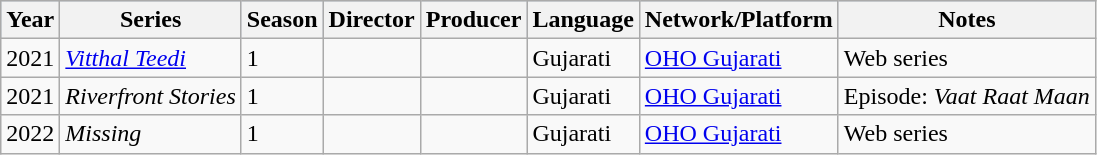<table class="wikitable">
<tr style="background:#b0c4de; text-align:center;">
<th>Year</th>
<th>Series</th>
<th>Season</th>
<th>Director</th>
<th>Producer</th>
<th>Language</th>
<th>Network/Platform</th>
<th>Notes</th>
</tr>
<tr>
<td>2021</td>
<td><em><a href='#'>Vitthal Teedi</a></em></td>
<td>1</td>
<td></td>
<td></td>
<td>Gujarati</td>
<td><a href='#'>OHO Gujarati</a></td>
<td>Web series</td>
</tr>
<tr>
<td>2021</td>
<td><em>Riverfront Stories</em></td>
<td>1</td>
<td></td>
<td></td>
<td>Gujarati</td>
<td><a href='#'>OHO Gujarati</a></td>
<td>Episode: <em>Vaat Raat Maan</em></td>
</tr>
<tr>
<td>2022</td>
<td><em>Missing</em></td>
<td>1</td>
<td></td>
<td></td>
<td>Gujarati</td>
<td><a href='#'>OHO Gujarati</a></td>
<td>Web series</td>
</tr>
</table>
